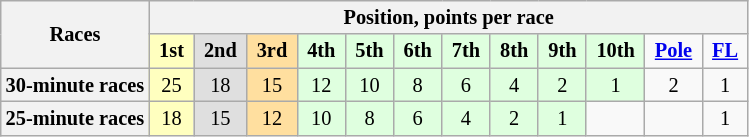<table class="wikitable" style="font-size: 85%; text-align:center">
<tr>
<th rowspan=2>Races</th>
<th colspan=12>Position, points per race</th>
</tr>
<tr>
<td style="background:#FFFFBF"> <strong>1st</strong> </td>
<td style="background:#DFDFDF"> <strong>2nd</strong> </td>
<td style="background:#FFDF9F"> <strong>3rd</strong> </td>
<td style="background:#DFFFDF"> <strong>4th</strong> </td>
<td style="background:#DFFFDF"> <strong>5th</strong> </td>
<td style="background:#DFFFDF"> <strong>6th</strong> </td>
<td style="background:#DFFFDF"> <strong>7th</strong> </td>
<td style="background:#DFFFDF"> <strong>8th</strong> </td>
<td style="background:#DFFFDF"> <strong>9th</strong> </td>
<td style="background:#DFFFDF"> <strong>10th</strong> </td>
<td> <strong><a href='#'>Pole</a></strong> </td>
<td> <strong><a href='#'>FL</a></strong> </td>
</tr>
<tr>
<th>30-minute races</th>
<td style="background:#FFFFBF">25</td>
<td style="background:#DFDFDF">18</td>
<td style="background:#FFDF9F">15</td>
<td style="background:#DFFFDF">12</td>
<td style="background:#DFFFDF">10</td>
<td style="background:#DFFFDF">8</td>
<td style="background:#DFFFDF">6</td>
<td style="background:#DFFFDF">4</td>
<td style="background:#DFFFDF">2</td>
<td style="background:#DFFFDF">1</td>
<td>2</td>
<td>1</td>
</tr>
<tr>
<th>25-minute races</th>
<td style="background:#FFFFBF">18</td>
<td style="background:#DFDFDF">15</td>
<td style="background:#FFDF9F">12</td>
<td style="background:#DFFFDF">10</td>
<td style="background:#DFFFDF">8</td>
<td style="background:#DFFFDF">6</td>
<td style="background:#DFFFDF">4</td>
<td style="background:#DFFFDF">2</td>
<td style="background:#DFFFDF">1</td>
<td></td>
<td></td>
<td>1</td>
</tr>
</table>
